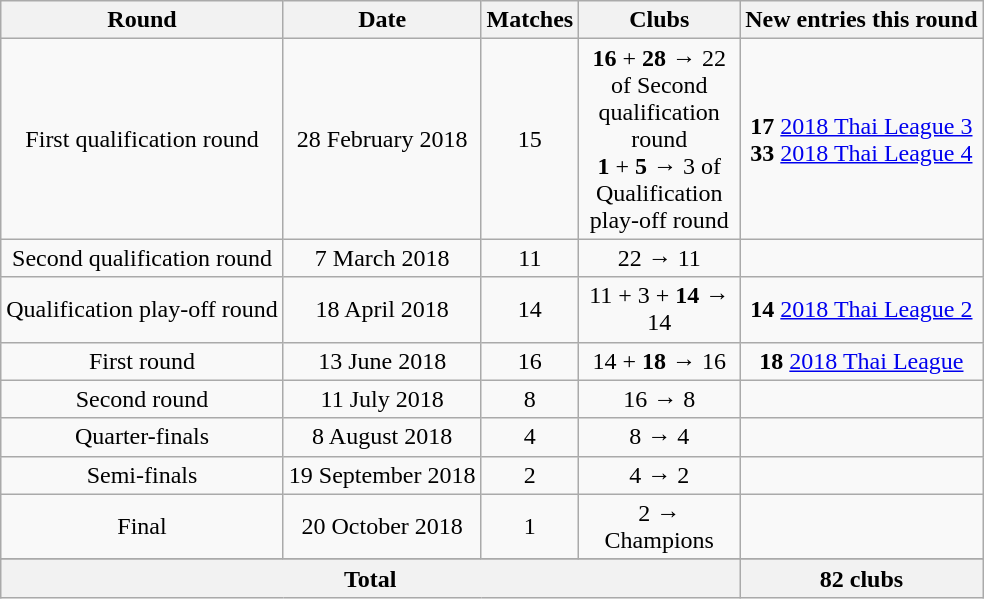<table class="wikitable">
<tr>
<th>Round</th>
<th>Date</th>
<th>Matches</th>
<th width=100>Clubs</th>
<th>New entries this round</th>
</tr>
<tr align=center>
<td>First qualification round</td>
<td>28 February 2018</td>
<td>15</td>
<td><strong>16</strong> + <strong>28</strong> → 22 of Second qualification round<br> <strong>1</strong> + <strong>5</strong> → 3 of Qualification play-off round</td>
<td><strong>17</strong> <a href='#'>2018 Thai League 3</a><br><strong>33</strong> <a href='#'>2018 Thai League 4</a></td>
</tr>
<tr align=center>
<td>Second qualification round</td>
<td>7 March 2018</td>
<td>11</td>
<td>22 → 11</td>
<td></td>
</tr>
<tr align=center>
<td>Qualification play-off round</td>
<td>18 April 2018</td>
<td>14</td>
<td>11 + 3 + <strong>14</strong> → 14</td>
<td><strong>14</strong> <a href='#'>2018 Thai League 2</a></td>
</tr>
<tr align=center>
<td>First round</td>
<td>13 June 2018</td>
<td>16</td>
<td>14 + <strong>18</strong> → 16</td>
<td><strong>18</strong> <a href='#'>2018 Thai League</a></td>
</tr>
<tr align=center>
<td>Second round</td>
<td>11 July 2018</td>
<td>8</td>
<td>16 → 8</td>
<td></td>
</tr>
<tr align=center>
<td>Quarter-finals</td>
<td>8 August 2018</td>
<td>4</td>
<td>8 → 4</td>
<td></td>
</tr>
<tr align=center>
<td>Semi-finals</td>
<td>19 September 2018</td>
<td>2</td>
<td>4 → 2</td>
<td></td>
</tr>
<tr align=center>
<td>Final</td>
<td>20 October 2018</td>
<td>1</td>
<td>2 → Champions</td>
<td></td>
</tr>
<tr align=left|>
</tr>
<tr>
<th colspan=4>Total</th>
<th>82 clubs</th>
</tr>
</table>
